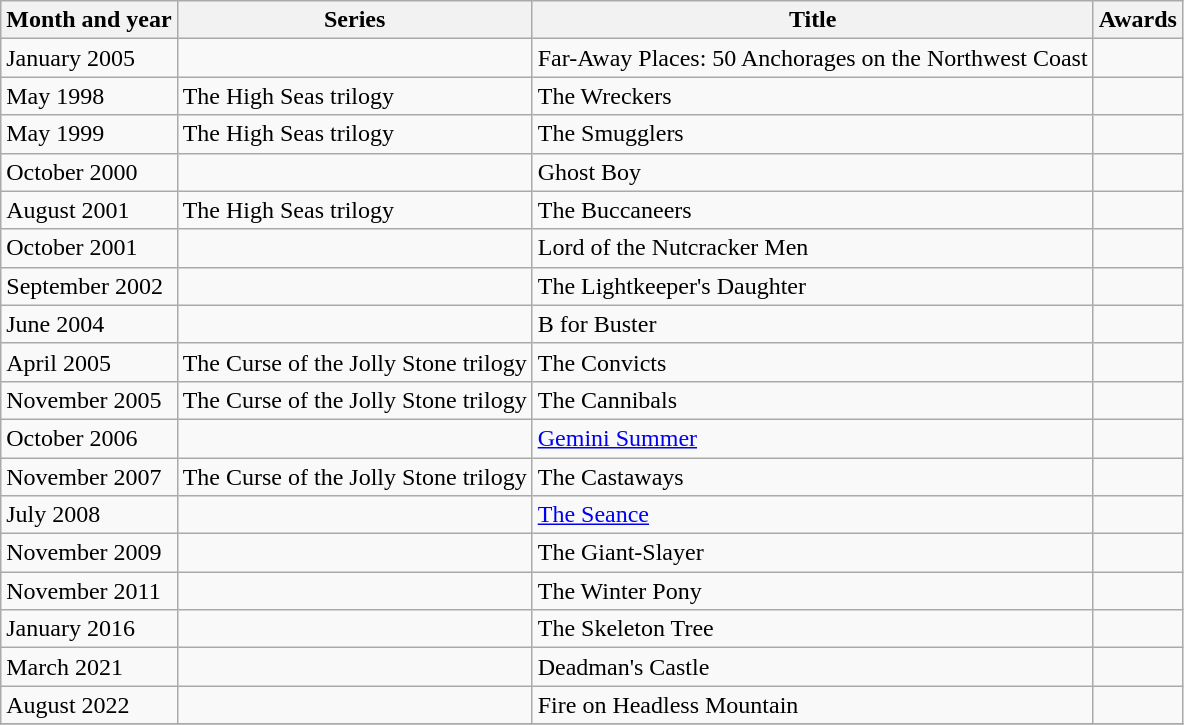<table class="wikitable sortable">
<tr>
<th>Month and year</th>
<th>Series</th>
<th>Title</th>
<th>Awards</th>
</tr>
<tr>
<td>January 2005</td>
<td></td>
<td>Far-Away Places: 50 Anchorages on the Northwest Coast</td>
<td></td>
</tr>
<tr>
<td>May 1998</td>
<td>The High Seas trilogy</td>
<td>The Wreckers</td>
<td></td>
</tr>
<tr>
<td>May 1999</td>
<td>The High Seas trilogy</td>
<td>The Smugglers</td>
<td></td>
</tr>
<tr>
<td>October 2000</td>
<td></td>
<td>Ghost Boy</td>
<td></td>
</tr>
<tr>
<td>August 2001</td>
<td>The High Seas trilogy</td>
<td>The Buccaneers</td>
<td></td>
</tr>
<tr>
<td>October 2001</td>
<td></td>
<td>Lord of the Nutcracker Men</td>
<td></td>
</tr>
<tr>
<td>September 2002</td>
<td></td>
<td>The Lightkeeper's Daughter</td>
<td></td>
</tr>
<tr>
<td>June 2004</td>
<td></td>
<td>B for Buster</td>
<td></td>
</tr>
<tr>
<td>April 2005</td>
<td>The Curse of the Jolly Stone trilogy</td>
<td>The Convicts</td>
<td></td>
</tr>
<tr>
<td>November 2005</td>
<td>The Curse of the Jolly Stone trilogy</td>
<td>The Cannibals</td>
<td></td>
</tr>
<tr>
<td>October 2006</td>
<td></td>
<td><a href='#'>Gemini Summer</a></td>
<td></td>
</tr>
<tr>
<td>November 2007</td>
<td>The Curse of the Jolly Stone trilogy</td>
<td>The Castaways</td>
<td></td>
</tr>
<tr>
<td>July 2008</td>
<td></td>
<td><a href='#'>The Seance</a></td>
<td></td>
</tr>
<tr>
<td>November 2009</td>
<td></td>
<td>The Giant-Slayer</td>
<td></td>
</tr>
<tr>
<td>November 2011</td>
<td></td>
<td>The Winter Pony</td>
<td></td>
</tr>
<tr>
<td>January 2016</td>
<td></td>
<td>The Skeleton Tree</td>
<td></td>
</tr>
<tr>
<td>March 2021</td>
<td></td>
<td>Deadman's Castle</td>
<td></td>
</tr>
<tr>
<td>August 2022</td>
<td></td>
<td>Fire on Headless Mountain</td>
<td></td>
</tr>
<tr>
</tr>
</table>
